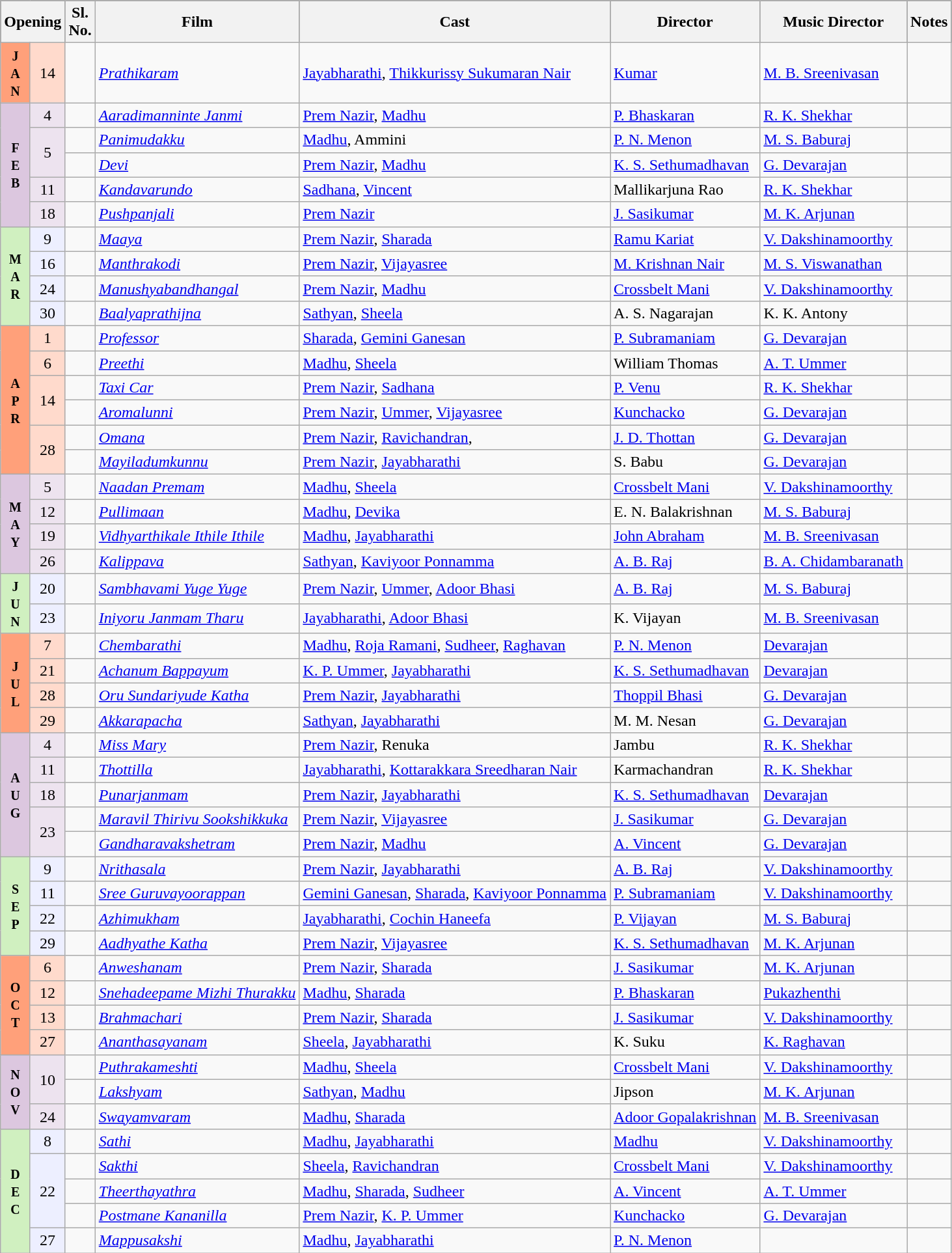<table class="wikitable sortable">
<tr style="background:#000;">
<th colspan='2'>Opening</th>
<th>Sl.<br>No.</th>
<th>Film</th>
<th>Cast</th>
<th>Director</th>
<th>Music Director</th>
<th>Notes</th>
</tr>
<tr>
<td rowspan="1" style="text-align:center; background:#ffa07a; textcolor:#000;"><small><strong>J<br>A<br>N</strong></small></td>
<td rowspan="1" style="text-align:center; background:#ffdacc; textcolor:#000;">14</td>
<td valign="center"></td>
<td><em><a href='#'>Prathikaram</a></em></td>
<td><a href='#'>Jayabharathi</a>, <a href='#'>Thikkurissy Sukumaran Nair</a></td>
<td><a href='#'>Kumar</a></td>
<td><a href='#'>M. B. Sreenivasan</a></td>
<td></td>
</tr>
<tr>
<td rowspan="5" style="text-align:center; background:#dcc7df; textcolor:#000;"><small><strong>F<br>E<br>B</strong></small></td>
<td rowspan="1" style="text-align:center; background:#ede3ef; textcolor:#000;">4</td>
<td valign="center"></td>
<td><em><a href='#'>Aaradimanninte Janmi</a></em></td>
<td><a href='#'>Prem Nazir</a>, <a href='#'>Madhu</a></td>
<td><a href='#'>P. Bhaskaran</a></td>
<td><a href='#'>R. K. Shekhar</a></td>
<td></td>
</tr>
<tr>
<td rowspan="2" style="text-align:center; background:#ede3ef; textcolor:#000;">5</td>
<td valign="center"></td>
<td><em><a href='#'>Panimudakku</a></em></td>
<td><a href='#'>Madhu</a>, Ammini</td>
<td><a href='#'>P. N. Menon</a></td>
<td><a href='#'>M. S. Baburaj</a></td>
<td></td>
</tr>
<tr>
<td valign="center"></td>
<td><em><a href='#'>Devi</a></em></td>
<td><a href='#'>Prem Nazir</a>, <a href='#'>Madhu</a></td>
<td><a href='#'>K. S. Sethumadhavan</a></td>
<td><a href='#'>G. Devarajan</a></td>
<td></td>
</tr>
<tr>
<td rowspan="1" style="text-align:center; background:#ede3ef; textcolor:#000;">11</td>
<td valign="center"></td>
<td><em><a href='#'>Kandavarundo</a></em></td>
<td><a href='#'>Sadhana</a>, <a href='#'>Vincent</a></td>
<td>Mallikarjuna Rao</td>
<td><a href='#'>R. K. Shekhar</a></td>
<td></td>
</tr>
<tr>
<td rowspan="1" style="text-align:center; background:#ede3ef; textcolor:#000;">18</td>
<td valign="center"></td>
<td><em><a href='#'>Pushpanjali</a></em></td>
<td><a href='#'>Prem Nazir</a></td>
<td><a href='#'>J. Sasikumar</a></td>
<td><a href='#'>M. K. Arjunan</a></td>
<td></td>
</tr>
<tr>
<td rowspan="4" style="text-align:center; background:#d0f0c0; textcolor:#000;"><small><strong>M<br>A<br>R</strong></small></td>
<td rowspan="1" style="text-align:center; background:#edefff; textcolor:#000;">9</td>
<td valign="center"></td>
<td><em><a href='#'>Maaya</a></em></td>
<td><a href='#'>Prem Nazir</a>, <a href='#'>Sharada</a></td>
<td><a href='#'>Ramu Kariat</a></td>
<td><a href='#'>V. Dakshinamoorthy</a></td>
<td></td>
</tr>
<tr>
<td rowspan="1" style="text-align:center; background:#edefff; textcolor:#000;">16</td>
<td valign="center"></td>
<td><em><a href='#'>Manthrakodi</a></em></td>
<td><a href='#'>Prem Nazir</a>, <a href='#'>Vijayasree</a></td>
<td><a href='#'>M. Krishnan Nair</a></td>
<td><a href='#'>M. S. Viswanathan</a></td>
<td></td>
</tr>
<tr>
<td rowspan="1" style="text-align:center; background:#edefff; textcolor:#000;">24</td>
<td valign="center"></td>
<td><em><a href='#'>Manushyabandhangal</a></em></td>
<td><a href='#'>Prem Nazir</a>, <a href='#'>Madhu</a></td>
<td><a href='#'>Crossbelt Mani</a></td>
<td><a href='#'>V. Dakshinamoorthy</a></td>
<td></td>
</tr>
<tr>
<td rowspan="1" style="text-align:center; background:#edefff; textcolor:#000;">30</td>
<td valign="center"></td>
<td><em><a href='#'>Baalyaprathijna</a></em></td>
<td><a href='#'>Sathyan</a>, <a href='#'>Sheela</a></td>
<td>A. S. Nagarajan</td>
<td>K. K. Antony</td>
<td></td>
</tr>
<tr>
<td rowspan="6" style="text-align:center; background:#ffa07a; textcolor:#000;"><small><strong>A<br>P<br>R</strong></small></td>
<td rowspan="1" style="text-align:center; background:#ffdacc; textcolor:#000;">1</td>
<td valign="center"></td>
<td><em><a href='#'>Professor</a></em></td>
<td><a href='#'>Sharada</a>, <a href='#'>Gemini Ganesan</a></td>
<td><a href='#'>P. Subramaniam</a></td>
<td><a href='#'>G. Devarajan</a></td>
<td></td>
</tr>
<tr>
<td rowspan="1" style="text-align:center; background:#ffdacc; textcolor:#000;">6</td>
<td valign="center"></td>
<td><em><a href='#'>Preethi</a></em></td>
<td><a href='#'>Madhu</a>, <a href='#'>Sheela</a></td>
<td>William Thomas</td>
<td><a href='#'>A. T. Ummer</a></td>
<td></td>
</tr>
<tr>
<td rowspan="2" style="text-align:center; background:#ffdacc; textcolor:#000;">14</td>
<td valign="center"></td>
<td><em><a href='#'>Taxi Car</a></em></td>
<td><a href='#'>Prem Nazir</a>, <a href='#'>Sadhana</a></td>
<td><a href='#'>P. Venu</a></td>
<td><a href='#'>R. K. Shekhar</a></td>
<td></td>
</tr>
<tr>
<td valign="center"></td>
<td><em><a href='#'>Aromalunni</a></em></td>
<td><a href='#'>Prem Nazir</a>, <a href='#'>Ummer</a>, <a href='#'>Vijayasree</a></td>
<td><a href='#'>Kunchacko</a></td>
<td><a href='#'>G. Devarajan</a></td>
<td></td>
</tr>
<tr>
<td rowspan="2" style="text-align:center; background:#ffdacc; textcolor:#000;">28</td>
<td valign="center"></td>
<td><em><a href='#'>Omana</a></em></td>
<td><a href='#'>Prem Nazir</a>, <a href='#'>Ravichandran</a>,</td>
<td><a href='#'>J. D. Thottan</a></td>
<td><a href='#'>G. Devarajan</a></td>
<td></td>
</tr>
<tr>
<td valign="center"></td>
<td><em><a href='#'>Mayiladumkunnu</a></em></td>
<td><a href='#'>Prem Nazir</a>, <a href='#'>Jayabharathi</a></td>
<td>S. Babu</td>
<td><a href='#'>G. Devarajan</a></td>
<td></td>
</tr>
<tr>
<td rowspan="4" style="text-align:center; background:#dcc7df; textcolor:#000;"><small><strong>M<br>A<br>Y</strong></small></td>
<td rowspan="1" style="text-align:center; background:#ede3ef; textcolor:#000;">5</td>
<td valign="center"></td>
<td><em><a href='#'>Naadan Premam</a></em></td>
<td><a href='#'>Madhu</a>, <a href='#'>Sheela</a></td>
<td><a href='#'>Crossbelt Mani</a></td>
<td><a href='#'>V. Dakshinamoorthy</a></td>
<td></td>
</tr>
<tr>
<td rowspan="1" style="text-align:center; background:#ede3ef; textcolor:#000;">12</td>
<td valign="center"></td>
<td><em><a href='#'>Pullimaan</a></em></td>
<td><a href='#'>Madhu</a>, <a href='#'>Devika</a></td>
<td>E. N. Balakrishnan</td>
<td><a href='#'>M. S. Baburaj</a></td>
<td></td>
</tr>
<tr>
<td rowspan="1" style="text-align:center; background:#ede3ef; textcolor:#000;">19</td>
<td valign="center"></td>
<td><em><a href='#'>Vidhyarthikale Ithile Ithile</a></em></td>
<td><a href='#'>Madhu</a>, <a href='#'>Jayabharathi</a></td>
<td><a href='#'>John Abraham</a></td>
<td><a href='#'>M. B. Sreenivasan</a></td>
<td></td>
</tr>
<tr>
<td rowspan="1" style="text-align:center; background:#ede3ef; textcolor:#000;">26</td>
<td valign="center"></td>
<td><em><a href='#'>Kalippava</a></em></td>
<td><a href='#'>Sathyan</a>, <a href='#'>Kaviyoor Ponnamma</a></td>
<td><a href='#'>A. B. Raj</a></td>
<td><a href='#'>B. A. Chidambaranath</a></td>
<td></td>
</tr>
<tr>
<td rowspan="2" style="text-align:center; background:#d0f0c0; textcolor:#000;"><small><strong>J<br>U<br>N</strong></small></td>
<td rowspan="1" style="text-align:center; background:#edefff; textcolor:#000;">20</td>
<td valign="center"></td>
<td><em><a href='#'>Sambhavami Yuge Yuge</a></em></td>
<td><a href='#'>Prem Nazir</a>, <a href='#'>Ummer</a>, <a href='#'>Adoor Bhasi</a></td>
<td><a href='#'>A. B. Raj</a></td>
<td><a href='#'>M. S. Baburaj</a></td>
<td></td>
</tr>
<tr>
<td rowspan="1" style="text-align:center; background:#edefff; textcolor:#000;">23</td>
<td valign="center"></td>
<td><em><a href='#'>Iniyoru Janmam Tharu</a></em></td>
<td><a href='#'>Jayabharathi</a>, <a href='#'>Adoor Bhasi</a></td>
<td>K. Vijayan</td>
<td><a href='#'>M. B. Sreenivasan</a></td>
<td></td>
</tr>
<tr>
<td rowspan="4" style="text-align:center; background:#ffa07a; textcolor:#000;"><small><strong>J<br>U<br>L</strong></small></td>
<td rowspan="1" style="text-align:center; background:#ffdacc; textcolor:#000;">7</td>
<td valign="center"></td>
<td><em><a href='#'>Chembarathi</a></em></td>
<td><a href='#'>Madhu</a>, <a href='#'>Roja Ramani</a>, <a href='#'>Sudheer</a>, <a href='#'>Raghavan</a></td>
<td><a href='#'>P. N. Menon</a></td>
<td><a href='#'>Devarajan</a></td>
<td></td>
</tr>
<tr>
<td rowspan="1" style="text-align:center; background:#ffdacc; textcolor:#000;">21</td>
<td valign="center"></td>
<td><em><a href='#'>Achanum Bappayum</a></em></td>
<td><a href='#'>K. P. Ummer</a>, <a href='#'>Jayabharathi</a></td>
<td><a href='#'>K. S. Sethumadhavan</a></td>
<td><a href='#'>Devarajan</a></td>
<td></td>
</tr>
<tr>
<td rowspan="1" style="text-align:center; background:#ffdacc; textcolor:#000;">28</td>
<td valign="center"></td>
<td><em><a href='#'>Oru Sundariyude Katha</a></em></td>
<td><a href='#'>Prem Nazir</a>, <a href='#'>Jayabharathi</a></td>
<td><a href='#'>Thoppil Bhasi</a></td>
<td><a href='#'>G. Devarajan</a></td>
<td></td>
</tr>
<tr>
<td rowspan="1" style="text-align:center; background:#ffdacc; textcolor:#000;">29</td>
<td valign="center"></td>
<td><em><a href='#'>Akkarapacha</a></em></td>
<td><a href='#'>Sathyan</a>, <a href='#'>Jayabharathi</a></td>
<td>M. M. Nesan</td>
<td><a href='#'>G. Devarajan</a></td>
<td></td>
</tr>
<tr>
<td rowspan="5" style="text-align:center; background:#dcc7df; textcolor:#000;"><small><strong>A<br>U<br>G</strong></small></td>
<td rowspan="1" style="text-align:center; background:#ede3ef; textcolor:#000;">4</td>
<td valign="center"></td>
<td><em><a href='#'>Miss Mary</a></em></td>
<td><a href='#'>Prem Nazir</a>, Renuka</td>
<td>Jambu</td>
<td><a href='#'>R. K. Shekhar</a></td>
<td></td>
</tr>
<tr>
<td rowspan="1" style="text-align:center; background:#ede3ef; textcolor:#000;">11</td>
<td valign="center"></td>
<td><em><a href='#'>Thottilla</a></em></td>
<td><a href='#'>Jayabharathi</a>, <a href='#'>Kottarakkara Sreedharan Nair</a></td>
<td>Karmachandran</td>
<td><a href='#'>R. K. Shekhar</a></td>
<td></td>
</tr>
<tr>
<td rowspan="1" style="text-align:center; background:#ede3ef; textcolor:#000;">18</td>
<td valign="center"></td>
<td><em><a href='#'>Punarjanmam</a></em></td>
<td><a href='#'>Prem Nazir</a>, <a href='#'>Jayabharathi</a></td>
<td><a href='#'>K. S. Sethumadhavan</a></td>
<td><a href='#'>Devarajan</a></td>
<td></td>
</tr>
<tr>
<td rowspan="2" style="text-align:center; background:#ede3ef; textcolor:#000;">23</td>
<td valign="center"></td>
<td><em><a href='#'>Maravil Thirivu Sookshikkuka</a></em></td>
<td><a href='#'>Prem Nazir</a>, <a href='#'>Vijayasree</a></td>
<td><a href='#'>J. Sasikumar</a></td>
<td><a href='#'>G. Devarajan</a></td>
<td></td>
</tr>
<tr>
<td valign="center"></td>
<td><em><a href='#'>Gandharavakshetram</a></em></td>
<td><a href='#'>Prem Nazir</a>, <a href='#'>Madhu</a></td>
<td><a href='#'>A. Vincent</a></td>
<td><a href='#'>G. Devarajan</a></td>
<td></td>
</tr>
<tr>
<td rowspan="4" style="text-align:center; background:#d0f0c0; textcolor:#000;"><small><strong>S<br>E<br>P</strong></small></td>
<td rowspan="1" style="text-align:center; background:#edefff; textcolor:#000;">9</td>
<td valign="center"></td>
<td><em><a href='#'>Nrithasala</a></em></td>
<td><a href='#'>Prem Nazir</a>, <a href='#'>Jayabharathi</a></td>
<td><a href='#'>A. B. Raj</a></td>
<td><a href='#'>V. Dakshinamoorthy</a></td>
<td></td>
</tr>
<tr>
<td rowspan="1" style="text-align:center; background:#edefff; textcolor:#000;">11</td>
<td valign="center"></td>
<td><em><a href='#'>Sree Guruvayoorappan</a></em></td>
<td><a href='#'>Gemini Ganesan</a>, <a href='#'>Sharada</a>, <a href='#'>Kaviyoor Ponnamma</a></td>
<td><a href='#'>P. Subramaniam</a></td>
<td><a href='#'>V. Dakshinamoorthy</a></td>
<td></td>
</tr>
<tr>
<td rowspan="1" style="text-align:center; background:#edefff; textcolor:#000;">22</td>
<td valign="center"></td>
<td><em><a href='#'>Azhimukham</a></em></td>
<td><a href='#'>Jayabharathi</a>, <a href='#'>Cochin Haneefa</a></td>
<td><a href='#'>P. Vijayan</a></td>
<td><a href='#'>M. S. Baburaj</a></td>
<td></td>
</tr>
<tr>
<td rowspan="1" style="text-align:center; background:#edefff; textcolor:#000;">29</td>
<td valign="center"></td>
<td><em><a href='#'>Aadhyathe Katha</a></em></td>
<td><a href='#'>Prem Nazir</a>, <a href='#'>Vijayasree</a></td>
<td><a href='#'>K. S. Sethumadhavan</a></td>
<td><a href='#'>M. K. Arjunan</a></td>
<td></td>
</tr>
<tr>
<td rowspan="4" style="text-align:center; background:#ffa07a; textcolor:#000;"><small><strong>O<br>C<br>T</strong></small></td>
<td rowspan="1" style="text-align:center; background:#ffdacc; textcolor:#000;">6</td>
<td valign="center"></td>
<td><em><a href='#'>Anweshanam</a></em></td>
<td><a href='#'>Prem Nazir</a>, <a href='#'>Sharada</a></td>
<td><a href='#'>J. Sasikumar</a></td>
<td><a href='#'>M. K. Arjunan</a></td>
<td></td>
</tr>
<tr>
<td rowspan="1" style="text-align:center; background:#ffdacc; textcolor:#000;">12</td>
<td valign="center"></td>
<td><em><a href='#'>Snehadeepame Mizhi Thurakku</a></em></td>
<td><a href='#'>Madhu</a>, <a href='#'>Sharada</a></td>
<td><a href='#'>P. Bhaskaran</a></td>
<td><a href='#'>Pukazhenthi</a></td>
<td></td>
</tr>
<tr>
<td rowspan="1" style="text-align:center; background:#ffdacc; textcolor:#000;">13</td>
<td valign="center"></td>
<td><em><a href='#'>Brahmachari</a></em></td>
<td><a href='#'>Prem Nazir</a>, <a href='#'>Sharada</a></td>
<td><a href='#'>J. Sasikumar</a></td>
<td><a href='#'>V. Dakshinamoorthy</a></td>
<td></td>
</tr>
<tr>
<td rowspan="1" style="text-align:center; background:#ffdacc; textcolor:#000;">27</td>
<td valign="center"></td>
<td><em><a href='#'>Ananthasayanam</a></em></td>
<td><a href='#'>Sheela</a>, <a href='#'>Jayabharathi</a></td>
<td>K. Suku</td>
<td><a href='#'>K. Raghavan</a></td>
<td></td>
</tr>
<tr>
<td rowspan="3" style="text-align:center; background:#dcc7df; textcolor:#000;"><small><strong>N<br>O<br>V</strong></small></td>
<td rowspan="2" style="text-align:center; background:#ede3ef; textcolor:#000;">10</td>
<td valign="center"></td>
<td><em><a href='#'>Puthrakameshti</a></em></td>
<td><a href='#'>Madhu</a>, <a href='#'>Sheela</a></td>
<td><a href='#'>Crossbelt Mani</a></td>
<td><a href='#'>V. Dakshinamoorthy</a></td>
<td></td>
</tr>
<tr>
<td valign="center"></td>
<td><em><a href='#'>Lakshyam</a></em></td>
<td><a href='#'>Sathyan</a>, <a href='#'>Madhu</a></td>
<td>Jipson</td>
<td><a href='#'>M. K. Arjunan</a></td>
<td></td>
</tr>
<tr>
<td rowspan="1" style="text-align:center; background:#ede3ef; textcolor:#000;">24</td>
<td valign="center"></td>
<td><em><a href='#'>Swayamvaram</a></em></td>
<td><a href='#'>Madhu</a>, <a href='#'>Sharada</a></td>
<td><a href='#'>Adoor Gopalakrishnan</a></td>
<td><a href='#'>M. B. Sreenivasan</a></td>
<td></td>
</tr>
<tr>
<td rowspan="5" style="text-align:center; background:#d0f0c0; textcolor:#000;"><small><strong>D<br>E<br>C</strong></small></td>
<td rowspan="1" style="text-align:center; background:#edefff; textcolor:#000;">8</td>
<td valign="center"></td>
<td><em><a href='#'>Sathi</a></em></td>
<td><a href='#'>Madhu</a>, <a href='#'>Jayabharathi</a></td>
<td><a href='#'>Madhu</a></td>
<td><a href='#'>V. Dakshinamoorthy</a></td>
<td></td>
</tr>
<tr>
<td rowspan="3" style="text-align:center; background:#edefff; textcolor:#000;">22</td>
<td valign="center"></td>
<td><em><a href='#'>Sakthi</a></em></td>
<td><a href='#'>Sheela</a>, <a href='#'>Ravichandran</a></td>
<td><a href='#'>Crossbelt Mani</a></td>
<td><a href='#'>V. Dakshinamoorthy</a></td>
<td></td>
</tr>
<tr>
<td valign="center"></td>
<td><em><a href='#'>Theerthayathra</a></em></td>
<td><a href='#'>Madhu</a>, <a href='#'>Sharada</a>, <a href='#'>Sudheer</a></td>
<td><a href='#'>A. Vincent</a></td>
<td><a href='#'>A. T. Ummer</a></td>
<td></td>
</tr>
<tr>
<td valign="center"></td>
<td><em><a href='#'>Postmane Kananilla</a></em></td>
<td><a href='#'>Prem Nazir</a>, <a href='#'>K. P. Ummer</a></td>
<td><a href='#'>Kunchacko</a></td>
<td><a href='#'>G. Devarajan</a></td>
<td></td>
</tr>
<tr>
<td rowspan="1" style="text-align:center; background:#edefff; textcolor:#000;">27</td>
<td valign="center"></td>
<td><em><a href='#'>Mappusakshi</a></em></td>
<td><a href='#'>Madhu</a>, <a href='#'>Jayabharathi</a></td>
<td><a href='#'>P. N. Menon</a></td>
<td></td>
<td></td>
</tr>
</table>
